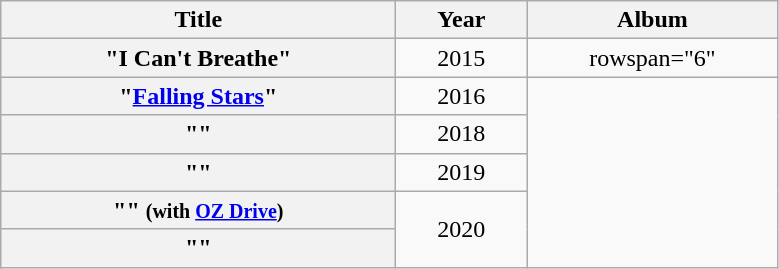<table class="wikitable plainrowheaders" style="text-align:center;">
<tr>
<th scope="col" style="width:16em;">Title</th>
<th scope="col" style="width:5em;">Year</th>
<th scope="col" style="width:10em;">Album</th>
</tr>
<tr>
<th scope="row">"I Can't Breathe"</th>
<td>2015</td>
<td>rowspan="6" </td>
</tr>
<tr>
<th scope="row">"<a href='#'>Falling Stars</a>"</th>
<td>2016</td>
</tr>
<tr>
<th scope="row">""</th>
<td>2018</td>
</tr>
<tr>
<th scope="row">""</th>
<td>2019</td>
</tr>
<tr>
<th scope="row">"" <small>(with <a href='#'>OZ Drive</a>)</small></th>
<td rowspan="2">2020</td>
</tr>
<tr>
<th scope="row">""</th>
</tr>
</table>
